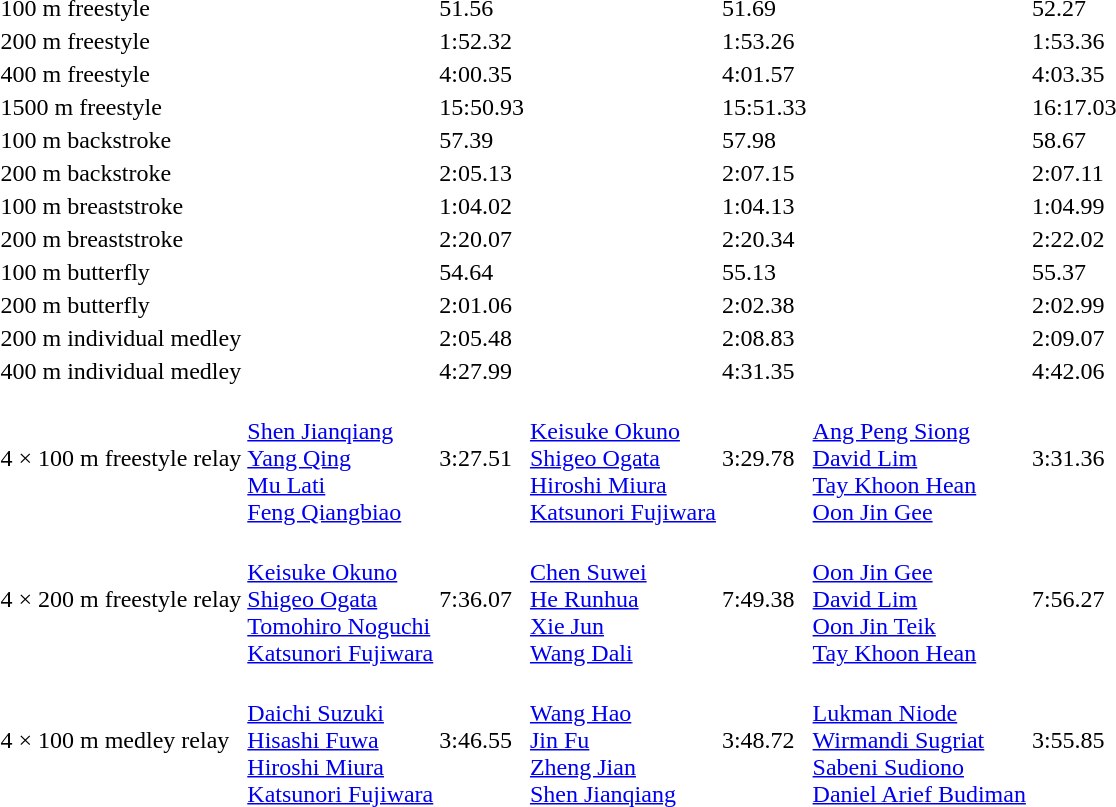<table>
<tr>
<td>100 m freestyle<br></td>
<td></td>
<td>51.56<br></td>
<td></td>
<td>51.69</td>
<td></td>
<td>52.27</td>
</tr>
<tr>
<td>200 m freestyle<br></td>
<td></td>
<td>1:52.32<br></td>
<td></td>
<td>1:53.26</td>
<td></td>
<td>1:53.36</td>
</tr>
<tr>
<td>400 m freestyle<br></td>
<td></td>
<td>4:00.35<br></td>
<td></td>
<td>4:01.57</td>
<td></td>
<td>4:03.35</td>
</tr>
<tr>
<td>1500 m freestyle<br></td>
<td></td>
<td>15:50.93<br></td>
<td></td>
<td>15:51.33</td>
<td></td>
<td>16:17.03</td>
</tr>
<tr>
<td>100 m backstroke<br></td>
<td></td>
<td>57.39<br></td>
<td></td>
<td>57.98</td>
<td></td>
<td>58.67</td>
</tr>
<tr>
<td>200 m backstroke<br></td>
<td></td>
<td>2:05.13<br></td>
<td></td>
<td>2:07.15</td>
<td></td>
<td>2:07.11</td>
</tr>
<tr>
<td>100 m breaststroke<br></td>
<td></td>
<td>1:04.02<br></td>
<td></td>
<td>1:04.13</td>
<td></td>
<td>1:04.99</td>
</tr>
<tr>
<td>200 m breaststroke<br></td>
<td></td>
<td>2:20.07<br></td>
<td></td>
<td>2:20.34</td>
<td></td>
<td>2:22.02</td>
</tr>
<tr>
<td>100 m butterfly<br></td>
<td></td>
<td>54.64<br></td>
<td></td>
<td>55.13</td>
<td></td>
<td>55.37</td>
</tr>
<tr>
<td>200 m butterfly<br></td>
<td></td>
<td>2:01.06<br></td>
<td></td>
<td>2:02.38</td>
<td></td>
<td>2:02.99</td>
</tr>
<tr>
<td>200 m individual medley<br></td>
<td></td>
<td>2:05.48<br></td>
<td></td>
<td>2:08.83</td>
<td></td>
<td>2:09.07</td>
</tr>
<tr>
<td>400 m individual medley<br></td>
<td></td>
<td>4:27.99<br></td>
<td></td>
<td>4:31.35</td>
<td></td>
<td>4:42.06</td>
</tr>
<tr>
<td>4 × 100 m freestyle relay<br></td>
<td><br><a href='#'>Shen Jianqiang</a><br><a href='#'>Yang Qing</a><br><a href='#'>Mu Lati</a><br><a href='#'>Feng Qiangbiao</a></td>
<td>3:27.51<br></td>
<td><br><a href='#'>Keisuke Okuno</a><br><a href='#'>Shigeo Ogata</a><br><a href='#'>Hiroshi Miura</a><br><a href='#'>Katsunori Fujiwara</a></td>
<td>3:29.78</td>
<td><br><a href='#'>Ang Peng Siong</a><br><a href='#'>David Lim</a><br><a href='#'>Tay Khoon Hean</a><br><a href='#'>Oon Jin Gee</a></td>
<td>3:31.36</td>
</tr>
<tr>
<td>4 × 200 m freestyle relay<br></td>
<td><br><a href='#'>Keisuke Okuno</a><br><a href='#'>Shigeo Ogata</a><br><a href='#'>Tomohiro Noguchi</a><br><a href='#'>Katsunori Fujiwara</a></td>
<td>7:36.07<br></td>
<td><br><a href='#'>Chen Suwei</a><br><a href='#'>He Runhua</a><br><a href='#'>Xie Jun</a><br><a href='#'>Wang Dali</a></td>
<td>7:49.38</td>
<td><br><a href='#'>Oon Jin Gee</a><br><a href='#'>David Lim</a><br><a href='#'>Oon Jin Teik</a><br><a href='#'>Tay Khoon Hean</a></td>
<td>7:56.27</td>
</tr>
<tr>
<td>4 × 100 m medley relay<br></td>
<td><br><a href='#'>Daichi Suzuki</a><br><a href='#'>Hisashi Fuwa</a><br><a href='#'>Hiroshi Miura</a><br><a href='#'>Katsunori Fujiwara</a></td>
<td>3:46.55<br></td>
<td><br><a href='#'>Wang Hao</a><br><a href='#'>Jin Fu</a><br><a href='#'>Zheng Jian</a><br><a href='#'>Shen Jianqiang</a></td>
<td>3:48.72</td>
<td><br><a href='#'>Lukman Niode</a><br><a href='#'>Wirmandi Sugriat</a><br><a href='#'>Sabeni Sudiono</a><br><a href='#'>Daniel Arief Budiman</a></td>
<td>3:55.85</td>
</tr>
</table>
